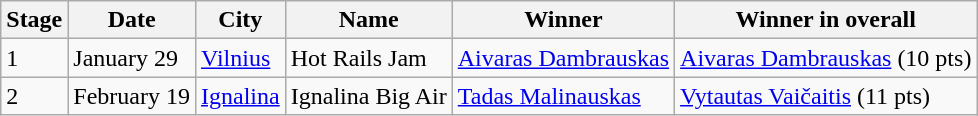<table class="wikitable">
<tr>
<th>Stage</th>
<th>Date</th>
<th>City</th>
<th>Name</th>
<th>Winner</th>
<th>Winner in overall</th>
</tr>
<tr>
<td>1</td>
<td>January 29</td>
<td><a href='#'>Vilnius</a></td>
<td>Hot Rails Jam</td>
<td><a href='#'>Aivaras Dambrauskas</a></td>
<td><a href='#'>Aivaras Dambrauskas</a> (10 pts)</td>
</tr>
<tr>
<td>2</td>
<td>February 19</td>
<td><a href='#'>Ignalina</a></td>
<td>Ignalina Big Air</td>
<td><a href='#'>Tadas Malinauskas</a></td>
<td><a href='#'>Vytautas Vaičaitis</a> (11 pts)</td>
</tr>
</table>
